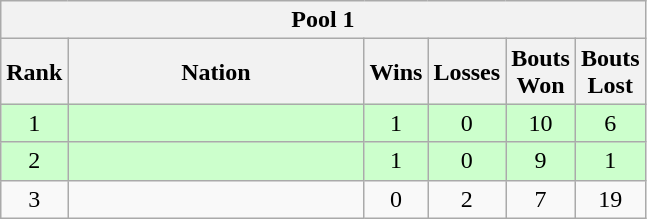<table class="wikitable" style="text-align:center">
<tr>
<th colspan=6 align=center><strong>Pool 1</strong></th>
</tr>
<tr>
<th width="20">Rank</th>
<th width="190">Nation</th>
<th width="20">Wins</th>
<th width="20">Losses</th>
<th width="20">Bouts Won</th>
<th width="20">Bouts Lost</th>
</tr>
<tr bgcolor=ccffcc>
<td>1</td>
<td align=left></td>
<td>1</td>
<td>0</td>
<td>10</td>
<td>6</td>
</tr>
<tr bgcolor=ccffcc>
<td>2</td>
<td align=left></td>
<td>1</td>
<td>0</td>
<td>9</td>
<td>1</td>
</tr>
<tr>
<td>3</td>
<td align=left></td>
<td>0</td>
<td>2</td>
<td>7</td>
<td>19</td>
</tr>
</table>
